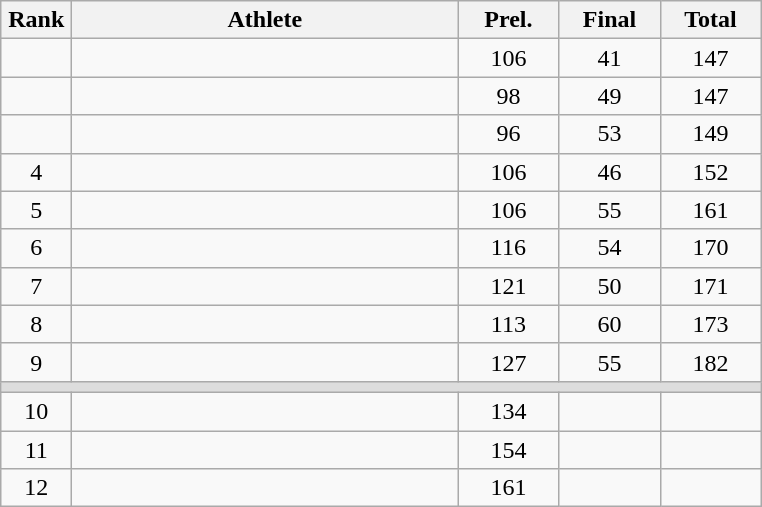<table class=wikitable style="text-align:center">
<tr>
<th width=40>Rank</th>
<th width=250>Athlete</th>
<th width=60>Prel.</th>
<th width=60>Final</th>
<th width=60>Total</th>
</tr>
<tr>
<td></td>
<td align=left></td>
<td>106</td>
<td>41</td>
<td>147</td>
</tr>
<tr>
<td></td>
<td align=left></td>
<td>98</td>
<td>49</td>
<td>147</td>
</tr>
<tr>
<td></td>
<td align=left></td>
<td>96</td>
<td>53</td>
<td>149</td>
</tr>
<tr>
<td>4</td>
<td align=left></td>
<td>106</td>
<td>46</td>
<td>152</td>
</tr>
<tr>
<td>5</td>
<td align=left></td>
<td>106</td>
<td>55</td>
<td>161</td>
</tr>
<tr>
<td>6</td>
<td align=left></td>
<td>116</td>
<td>54</td>
<td>170</td>
</tr>
<tr>
<td>7</td>
<td align=left></td>
<td>121</td>
<td>50</td>
<td>171</td>
</tr>
<tr>
<td>8</td>
<td align=left></td>
<td>113</td>
<td>60</td>
<td>173</td>
</tr>
<tr>
<td>9</td>
<td align=left></td>
<td>127</td>
<td>55</td>
<td>182</td>
</tr>
<tr bgcolor=#DDDDDD>
<td colspan=5></td>
</tr>
<tr>
<td>10</td>
<td align=left></td>
<td>134</td>
<td></td>
<td></td>
</tr>
<tr>
<td>11</td>
<td align=left></td>
<td>154</td>
<td></td>
<td></td>
</tr>
<tr>
<td>12</td>
<td align=left></td>
<td>161</td>
<td></td>
<td></td>
</tr>
</table>
